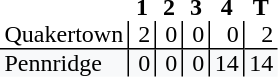<table style="border-collapse: collapse;">
<tr>
<th style="text-align: left;"></th>
<th style="text-align: center; padding: 0px 3px 0px 3px; width:12px;">1</th>
<th style="text-align: center; padding: 0px 3px 0px 3px; width:12px;">2</th>
<th style="text-align: center; padding: 0px 3px 0px 3px; width:12px;">3</th>
<th style="text-align: center; padding: 0px 3px 0px 3px; width:12px;">4</th>
<th style="text-align: center; padding: 0px 3px 0px 3px; width:12px;">T</th>
</tr>
<tr>
<td style="text-align: left; border-bottom: 1px solid black; padding: 0px 3px 0px 3px;">Quakertown</td>
<td style="border-left: 1px solid black; border-bottom: 1px solid black; text-align: right; padding: 0px 3px 0px 3px;">2</td>
<td style="border-left: 1px solid black; border-bottom: 1px solid black; text-align: right; padding: 0px 3px 0px 3px;">0</td>
<td style="border-left: 1px solid black; border-bottom: 1px solid black; text-align: right; padding: 0px 3px 0px 3px;">0</td>
<td style="border-left: 1px solid black; border-bottom: 1px solid black; text-align: right; padding: 0px 3px 0px 3px;">0</td>
<td style="border-left: 1px solid black; border-bottom: 1px solid black; text-align: right; padding: 0px 3px 0px 3px;">2</td>
</tr>
<tr>
<td style="background: #f8f9fa; text-align: left; padding: 0px 3px 0px 3px;">Pennridge</td>
<td style="background: #f8f9fa; border-left: 1px solid black; text-align: right; padding: 0px 3px 0px 3px;">0</td>
<td style="background: #f8f9fa; border-left: 1px solid black; text-align: right; padding: 0px 3px 0px 3px;">0</td>
<td style="background: #f8f9fa; border-left: 1px solid black; text-align: right; padding: 0px 3px 0px 3px;">0</td>
<td style="background: #f8f9fa; border-left: 1px solid black; text-align: right; padding: 0px 3px 0px 3px;">14</td>
<td style="background: #f8f9fa; border-left: 1px solid black; text-align: right; padding: 0px 3px 0px 3px;">14</td>
</tr>
</table>
